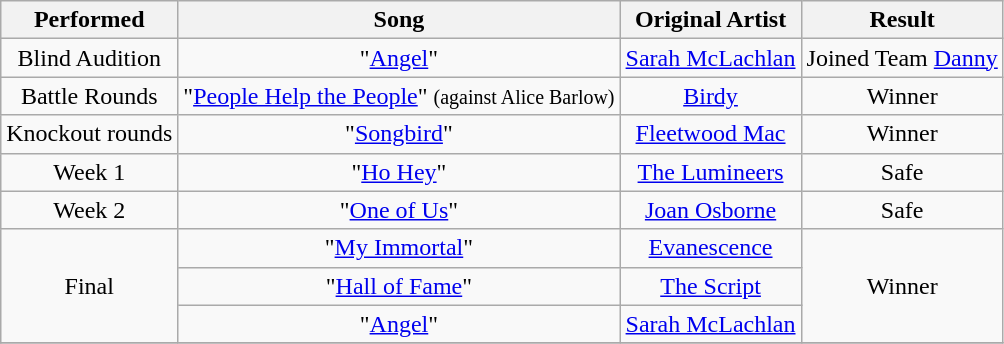<table class="wikitable plainrowheaders" style="text-align:center;">
<tr>
<th scope="col">Performed</th>
<th scope="col">Song</th>
<th scope="col">Original Artist</th>
<th scope="col">Result</th>
</tr>
<tr>
<td>Blind Audition</td>
<td>"<a href='#'>Angel</a>"</td>
<td><a href='#'>Sarah McLachlan</a></td>
<td>Joined Team <a href='#'>Danny</a></td>
</tr>
<tr>
<td>Battle Rounds</td>
<td>"<a href='#'>People Help the People</a>" <small>(against Alice Barlow)</small></td>
<td><a href='#'>Birdy</a></td>
<td>Winner</td>
</tr>
<tr>
<td>Knockout rounds</td>
<td>"<a href='#'>Songbird</a>"</td>
<td><a href='#'>Fleetwood Mac</a></td>
<td>Winner</td>
</tr>
<tr>
<td>Week 1</td>
<td>"<a href='#'>Ho Hey</a>"</td>
<td><a href='#'>The Lumineers</a></td>
<td>Safe</td>
</tr>
<tr>
<td>Week 2</td>
<td>"<a href='#'>One of Us</a>"</td>
<td><a href='#'>Joan Osborne</a></td>
<td>Safe</td>
</tr>
<tr>
<td rowspan="3">Final</td>
<td>"<a href='#'>My Immortal</a>"</td>
<td><a href='#'>Evanescence</a></td>
<td rowspan="3">Winner</td>
</tr>
<tr>
<td>"<a href='#'>Hall of Fame</a>"</td>
<td><a href='#'>The Script</a></td>
</tr>
<tr>
<td>"<a href='#'>Angel</a>"</td>
<td><a href='#'>Sarah McLachlan</a></td>
</tr>
<tr>
</tr>
</table>
